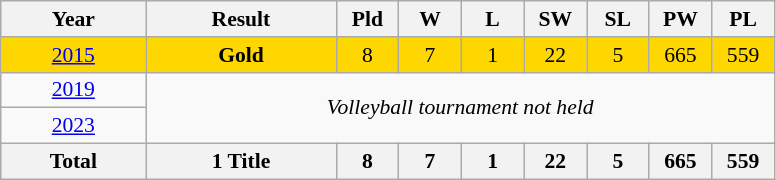<table class="wikitable" style="text-align: center;font-size:90%;">
<tr>
<th width=90>Year</th>
<th width=120>Result</th>
<th width=35>Pld</th>
<th width=35>W</th>
<th width=35>L</th>
<th width=35>SW</th>
<th width=35>SL</th>
<th width=35>PW</th>
<th width=35>PL</th>
</tr>
<tr bgcolor=gold>
<td> <a href='#'>2015</a></td>
<td><strong>Gold</strong></td>
<td>8</td>
<td>7</td>
<td>1</td>
<td>22</td>
<td>5</td>
<td>665</td>
<td>559</td>
</tr>
<tr>
<td> <a href='#'>2019</a></td>
<td colspan="8" rowspan=2><em>Volleyball tournament not held</em></td>
</tr>
<tr>
<td> <a href='#'>2023</a></td>
</tr>
<tr>
<th>Total</th>
<th>1 Title</th>
<th>8</th>
<th>7</th>
<th>1</th>
<th>22</th>
<th>5</th>
<th>665</th>
<th>559</th>
</tr>
</table>
